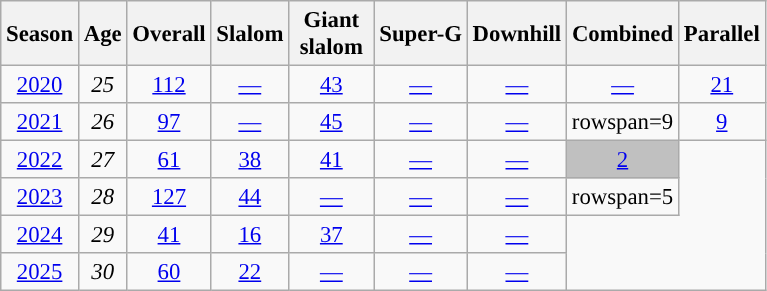<table class=wikitable style="text-align:center; font-size:95%;">
<tr>
<th>Season</th>
<th>Age</th>
<th>Overall</th>
<th>Slalom</th>
<th>Giant<br> slalom </th>
<th>Super-G</th>
<th>Downhill</th>
<th>Combined</th>
<th>Parallel</th>
</tr>
<tr>
<td><a href='#'>2020</a></td>
<td><em>25</em></td>
<td><a href='#'>112</a></td>
<td><a href='#'>—</a></td>
<td><a href='#'>43</a></td>
<td><a href='#'>—</a></td>
<td><a href='#'>—</a></td>
<td><a href='#'>—</a></td>
<td><a href='#'>21</a></td>
</tr>
<tr>
<td><a href='#'>2021</a></td>
<td><em>26</em></td>
<td><a href='#'>97</a></td>
<td><a href='#'>—</a></td>
<td><a href='#'>45</a></td>
<td><a href='#'>—</a></td>
<td><a href='#'>—</a></td>
<td>rowspan=9 </td>
<td><a href='#'>9</a></td>
</tr>
<tr>
<td><a href='#'>2022</a></td>
<td><em>27</em></td>
<td><a href='#'>61</a></td>
<td><a href='#'>38</a></td>
<td><a href='#'>41</a></td>
<td><a href='#'>—</a></td>
<td><a href='#'>—</a></td>
<td style="background:silver;"><a href='#'>2</a></td>
</tr>
<tr>
<td><a href='#'>2023</a></td>
<td><em>28</em></td>
<td><a href='#'>127</a></td>
<td><a href='#'>44</a></td>
<td><a href='#'>—</a></td>
<td><a href='#'>—</a></td>
<td><a href='#'>—</a></td>
<td>rowspan=5 </td>
</tr>
<tr>
<td><a href='#'>2024</a></td>
<td><em>29</em></td>
<td><a href='#'>41</a></td>
<td><a href='#'>16</a></td>
<td><a href='#'>37</a></td>
<td><a href='#'>—</a></td>
<td><a href='#'>—</a></td>
</tr>
<tr>
<td><a href='#'>2025</a></td>
<td><em>30</em></td>
<td><em><a href='#'></em>60<em></a></td>
<td><a href='#'></em>22<em></a></td>
<td><a href='#'>—</a></td>
<td><a href='#'>—</a></td>
<td><a href='#'>—</a></td>
</tr>
</table>
